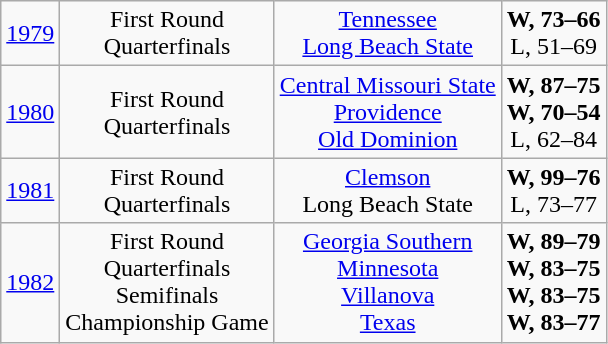<table class="wikitable">
<tr align="center">
<td><a href='#'>1979</a></td>
<td>First Round<br>Quarterfinals</td>
<td><a href='#'>Tennessee</a><br><a href='#'>Long Beach State</a></td>
<td><strong>W, 73–66</strong><br>L, 51–69</td>
</tr>
<tr align="center">
<td><a href='#'>1980</a></td>
<td>First Round<br>Quarterfinals</td>
<td><a href='#'>Central Missouri State</a><br><a href='#'>Providence</a><br><a href='#'>Old Dominion</a></td>
<td><strong>W, 87–75</strong><br><strong>W, 70–54</strong><br>L, 62–84</td>
</tr>
<tr align="center">
<td><a href='#'>1981</a></td>
<td>First Round<br>Quarterfinals</td>
<td><a href='#'>Clemson</a><br>Long Beach State</td>
<td><strong>W, 99–76</strong><br>L, 73–77</td>
</tr>
<tr align="center">
<td><a href='#'>1982</a></td>
<td>First Round<br>Quarterfinals<br>Semifinals<br>Championship Game</td>
<td><a href='#'>Georgia Southern</a><br><a href='#'>Minnesota</a><br><a href='#'>Villanova</a><br><a href='#'>Texas</a></td>
<td><strong>W, 89–79</strong><br><strong>W, 83–75</strong><br><strong>W, 83–75</strong><br><strong>W, 83–77</strong></td>
</tr>
</table>
